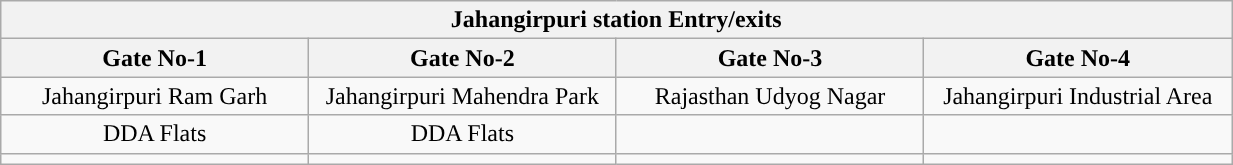<table class="wikitable" style="text-align: center;" width="65%">
<tr>
<th align="center" colspan="5" style="background:#"><span>Jahangirpuri station Entry/exits</span></th>
</tr>
<tr>
<th style="width:15%;">Gate No-1</th>
<th style="width:15%;">Gate No-2 </th>
<th style="width:15%;">Gate No-3</th>
<th style="width:15%;">Gate No-4 </th>
</tr>
<tr>
<td>Jahangirpuri Ram Garh</td>
<td>Jahangirpuri Mahendra Park</td>
<td>Rajasthan Udyog Nagar</td>
<td>Jahangirpuri Industrial Area</td>
</tr>
<tr>
<td>DDA Flats</td>
<td>DDA Flats</td>
<td></td>
<td></td>
</tr>
<tr>
<td></td>
<td></td>
<td></td>
<td></td>
</tr>
</table>
